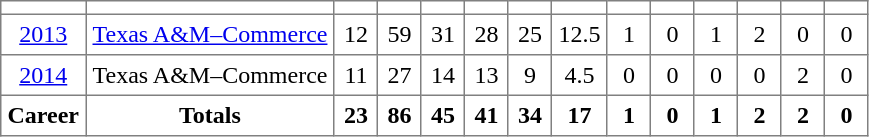<table class="toccolours" border="1" cellpadding="4" cellspacing="0" style="border-collapse: collapse; margin:0;">
<tr>
<th width=30></th>
<th></th>
<th width=20></th>
<th width=20></th>
<th width=20></th>
<th width=20></th>
<th width=20></th>
<th width=20></th>
<th width=20></th>
<th width=20></th>
<th width=20></th>
<th width=20></th>
<th width=20></th>
<th width=20></th>
</tr>
<tr align=center>
<td><a href='#'>2013</a></td>
<td><a href='#'>Texas A&M–Commerce</a></td>
<td>12</td>
<td>59</td>
<td>31</td>
<td>28</td>
<td>25</td>
<td>12.5</td>
<td>1</td>
<td>0</td>
<td>1</td>
<td>2</td>
<td>0</td>
<td>0</td>
</tr>
<tr align=center>
<td><a href='#'>2014</a></td>
<td>Texas A&M–Commerce</td>
<td>11</td>
<td>27</td>
<td>14</td>
<td>13</td>
<td>9</td>
<td>4.5</td>
<td>0</td>
<td>0</td>
<td>0</td>
<td>0</td>
<td>2</td>
<td>0</td>
</tr>
<tr align=center>
<td><strong>Career</strong></td>
<td><strong>Totals</strong></td>
<td><strong>23</strong></td>
<td><strong>86</strong></td>
<td><strong>45</strong></td>
<td><strong>41</strong></td>
<td><strong>34</strong></td>
<td><strong>17</strong></td>
<td><strong>1</strong></td>
<td><strong>0</strong></td>
<td><strong>1</strong></td>
<td><strong>2</strong></td>
<td><strong>2</strong></td>
<td><strong>0</strong></td>
</tr>
</table>
